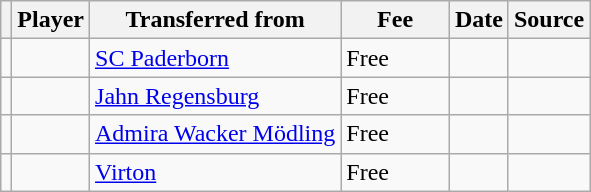<table class="wikitable plainrowheaders sortable">
<tr>
<th></th>
<th scope="col">Player</th>
<th>Transferred from</th>
<th style="width: 65px;">Fee</th>
<th scope="col">Date</th>
<th scope="col">Source</th>
</tr>
<tr>
<td align="center"></td>
<td></td>
<td> <a href='#'>SC Paderborn</a></td>
<td>Free</td>
<td></td>
<td></td>
</tr>
<tr>
<td align="center"></td>
<td></td>
<td> <a href='#'>Jahn Regensburg</a></td>
<td>Free</td>
<td></td>
<td></td>
</tr>
<tr>
<td align="center"></td>
<td></td>
<td> <a href='#'>Admira Wacker Mödling</a></td>
<td>Free</td>
<td></td>
<td></td>
</tr>
<tr>
<td align="center"></td>
<td></td>
<td> <a href='#'>Virton</a></td>
<td>Free</td>
<td></td>
<td></td>
</tr>
</table>
